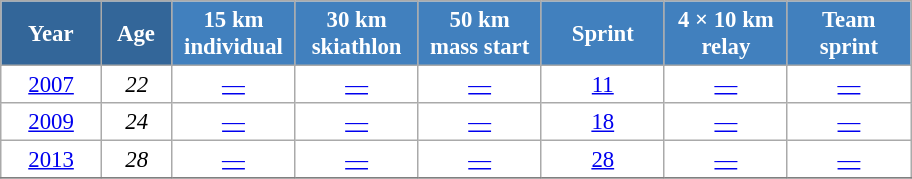<table class="wikitable" style="font-size:95%; text-align:center; border:grey solid 1px; border-collapse:collapse; background:#ffffff;">
<tr>
<th style="background-color:#369; color:white; width:60px;"> Year </th>
<th style="background-color:#369; color:white; width:40px;"> Age </th>
<th style="background-color:#4180be; color:white; width:75px;"> 15 km <br> individual </th>
<th style="background-color:#4180be; color:white; width:75px;"> 30 km <br> skiathlon </th>
<th style="background-color:#4180be; color:white; width:75px;"> 50 km <br> mass start </th>
<th style="background-color:#4180be; color:white; width:75px;"> Sprint </th>
<th style="background-color:#4180be; color:white; width:75px;"> 4 × 10 km <br> relay </th>
<th style="background-color:#4180be; color:white; width:75px;"> Team <br> sprint </th>
</tr>
<tr>
<td><a href='#'>2007</a></td>
<td><em>22</em></td>
<td><a href='#'>—</a></td>
<td><a href='#'>—</a></td>
<td><a href='#'>—</a></td>
<td><a href='#'>11</a></td>
<td><a href='#'>—</a></td>
<td><a href='#'>—</a></td>
</tr>
<tr>
<td><a href='#'>2009</a></td>
<td><em>24</em></td>
<td><a href='#'>—</a></td>
<td><a href='#'>—</a></td>
<td><a href='#'>—</a></td>
<td><a href='#'>18</a></td>
<td><a href='#'>—</a></td>
<td><a href='#'>—</a></td>
</tr>
<tr>
<td><a href='#'>2013</a></td>
<td><em>28</em></td>
<td><a href='#'>—</a></td>
<td><a href='#'>—</a></td>
<td><a href='#'>—</a></td>
<td><a href='#'>28</a></td>
<td><a href='#'>—</a></td>
<td><a href='#'>—</a></td>
</tr>
<tr>
</tr>
</table>
